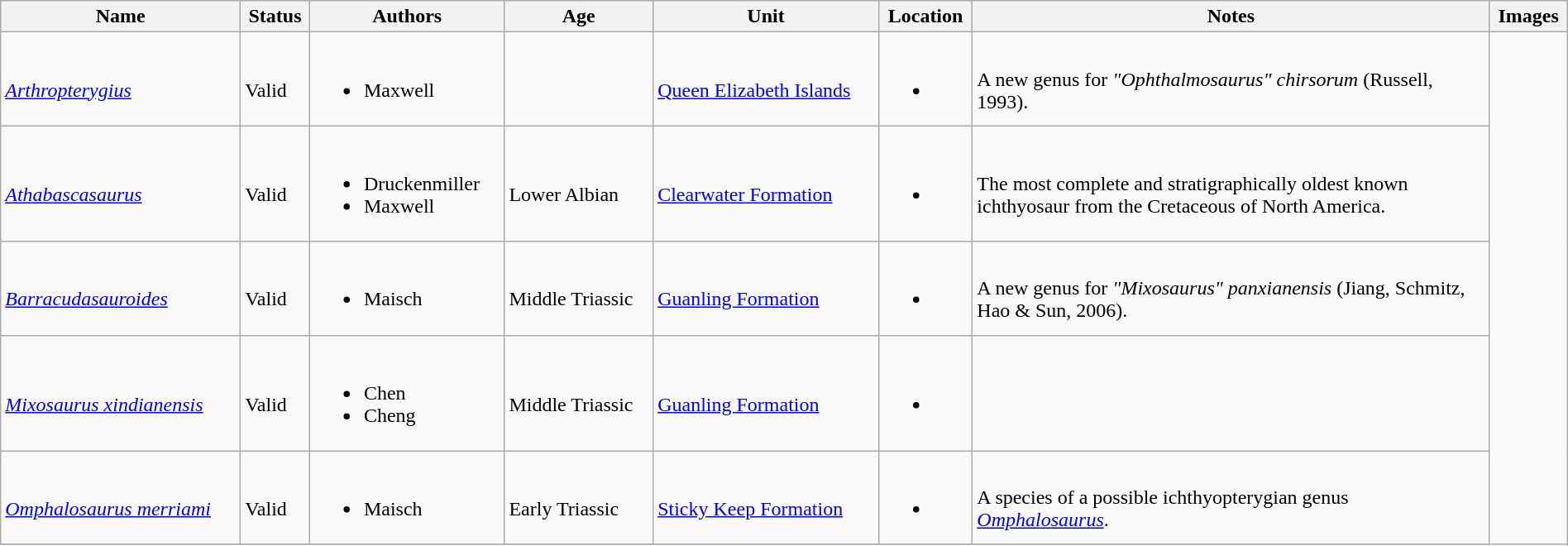<table class="wikitable sortable" align="center" width="100%">
<tr>
<th>Name</th>
<th>Status</th>
<th>Authors</th>
<th>Age</th>
<th>Unit</th>
<th>Location</th>
<th width="33%" class="unsortable">Notes</th>
<th>Images</th>
</tr>
<tr>
<td><br><em><a href='#'>Arthropterygius</a></em></td>
<td><br>Valid</td>
<td><br><ul><li>Maxwell</li></ul></td>
<td></td>
<td><br><a href='#'>Queen Elizabeth Islands</a></td>
<td><br><ul><li></li></ul></td>
<td><br>A new genus for <em>"Ophthalmosaurus" chirsorum</em> (Russell, 1993).</td>
<td rowspan="99"></td>
</tr>
<tr>
<td><br><em><a href='#'>Athabascasaurus</a></em></td>
<td><br>Valid</td>
<td><br><ul><li>Druckenmiller</li><li>Maxwell</li></ul></td>
<td><br>Lower Albian</td>
<td><br><a href='#'>Clearwater Formation</a></td>
<td><br><ul><li></li></ul></td>
<td><br>The most complete and stratigraphically oldest known ichthyosaur from the Cretaceous of North America.</td>
</tr>
<tr>
<td><br><em><a href='#'>Barracudasauroides</a></em></td>
<td><br>Valid</td>
<td><br><ul><li>Maisch</li></ul></td>
<td><br>Middle Triassic</td>
<td><br><a href='#'>Guanling Formation</a></td>
<td><br><ul><li></li></ul></td>
<td><br>A new genus for <em>"Mixosaurus" panxianensis</em> (Jiang, Schmitz, Hao & Sun, 2006).</td>
</tr>
<tr>
<td><br><em><a href='#'>Mixosaurus xindianensis</a></em></td>
<td><br>Valid</td>
<td><br><ul><li>Chen</li><li>Cheng</li></ul></td>
<td><br>Middle Triassic</td>
<td><br><a href='#'>Guanling Formation</a></td>
<td><br><ul><li></li></ul></td>
<td></td>
</tr>
<tr>
<td><br><em><a href='#'>Omphalosaurus merriami</a></em></td>
<td><br>Valid</td>
<td><br><ul><li>Maisch</li></ul></td>
<td><br>Early Triassic</td>
<td><br><a href='#'>Sticky Keep Formation</a></td>
<td><br><ul><li></li></ul></td>
<td><br>A species of a possible ichthyopterygian genus <em><a href='#'>Omphalosaurus</a></em>.</td>
</tr>
<tr>
</tr>
</table>
